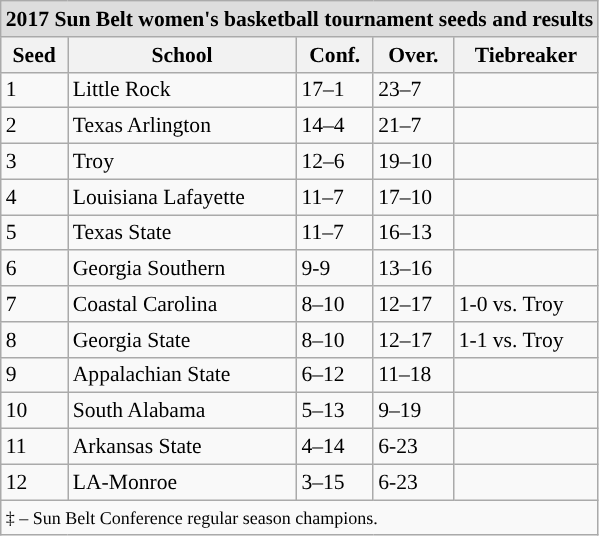<table class="wikitable" style="white-space:nowrap; font-size:90%;">
<tr>
<td colspan="10" style="text-align:center; background:#DDDDDD; font:#000000"><strong>2017 Sun Belt women's basketball tournament seeds and results</strong></td>
</tr>
<tr bgcolor="#efefef">
<th>Seed</th>
<th>School</th>
<th>Conf.</th>
<th>Over.</th>
<th>Tiebreaker</th>
</tr>
<tr>
<td>1</td>
<td>Little Rock</td>
<td>17–1</td>
<td>23–7</td>
<td></td>
</tr>
<tr>
<td>2</td>
<td>Texas Arlington</td>
<td>14–4</td>
<td>21–7</td>
<td></td>
</tr>
<tr>
<td>3</td>
<td>Troy</td>
<td>12–6</td>
<td>19–10</td>
<td></td>
</tr>
<tr>
<td>4</td>
<td>Louisiana Lafayette</td>
<td>11–7</td>
<td>17–10</td>
<td></td>
</tr>
<tr>
<td>5</td>
<td>Texas State</td>
<td>11–7</td>
<td>16–13</td>
<td></td>
</tr>
<tr>
<td>6</td>
<td>Georgia Southern</td>
<td>9-9</td>
<td>13–16</td>
<td></td>
</tr>
<tr>
<td>7</td>
<td>Coastal Carolina</td>
<td>8–10</td>
<td>12–17</td>
<td>1-0 vs. Troy</td>
</tr>
<tr>
<td>8</td>
<td>Georgia State</td>
<td>8–10</td>
<td>12–17</td>
<td>1-1 vs. Troy</td>
</tr>
<tr>
<td>9</td>
<td>Appalachian State</td>
<td>6–12</td>
<td>11–18</td>
<td></td>
</tr>
<tr>
<td>10</td>
<td>South Alabama</td>
<td>5–13</td>
<td>9–19</td>
<td></td>
</tr>
<tr>
<td>11</td>
<td>Arkansas State</td>
<td>4–14</td>
<td>6-23</td>
<td></td>
</tr>
<tr>
<td>12</td>
<td>LA-Monroe</td>
<td>3–15</td>
<td>6-23</td>
<td></td>
</tr>
<tr>
<td colspan="6" style="text-align:left;"><small>‡ – Sun Belt Conference regular season champions.</small></td>
</tr>
</table>
